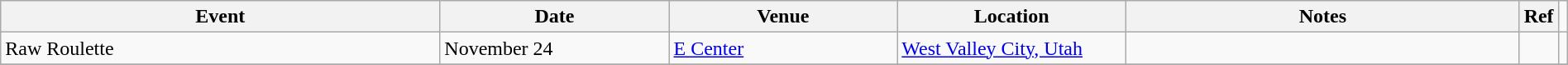<table class="wikitable plainrowheaders sortable" style="width:100%;">
<tr>
<th style="width:29%;">Event</th>
<th style="width:15%;">Date</th>
<th style="width:15%;">Venue</th>
<th style="width:15%;">Location</th>
<th style="width:99%;">Notes</th>
<th style="width:99%;">Ref</th>
</tr>
<tr>
<td>Raw Roulette</td>
<td>November 24</td>
<td><a href='#'>E Center</a></td>
<td><a href='#'>West Valley City, Utah</a></td>
<td></td>
<td></td>
<td></td>
</tr>
<tr>
</tr>
</table>
